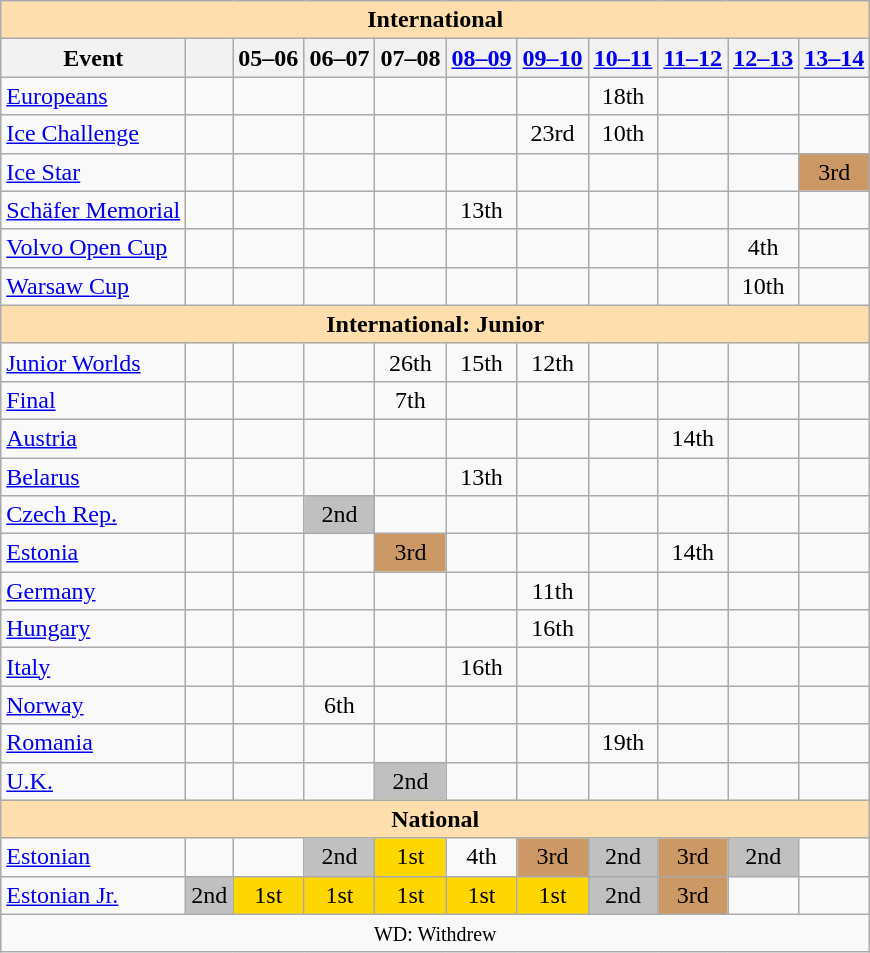<table class="wikitable" style="text-align:center">
<tr>
<th style="background-color: #ffdead; " colspan=11 align=center>International</th>
</tr>
<tr>
<th>Event</th>
<th></th>
<th>05–06</th>
<th>06–07</th>
<th>07–08</th>
<th><a href='#'>08–09</a></th>
<th><a href='#'>09–10</a></th>
<th><a href='#'>10–11</a></th>
<th><a href='#'>11–12</a></th>
<th><a href='#'>12–13</a></th>
<th><a href='#'>13–14</a></th>
</tr>
<tr>
<td align=left><a href='#'>Europeans</a></td>
<td></td>
<td></td>
<td></td>
<td></td>
<td></td>
<td></td>
<td>18th</td>
<td></td>
<td></td>
<td></td>
</tr>
<tr>
<td align=left><a href='#'>Ice Challenge</a></td>
<td></td>
<td></td>
<td></td>
<td></td>
<td></td>
<td>23rd</td>
<td>10th</td>
<td></td>
<td></td>
<td></td>
</tr>
<tr>
<td align=left><a href='#'>Ice Star</a></td>
<td></td>
<td></td>
<td></td>
<td></td>
<td></td>
<td></td>
<td></td>
<td></td>
<td></td>
<td bgcolor=cc9966>3rd</td>
</tr>
<tr>
<td align=left><a href='#'>Schäfer Memorial</a></td>
<td></td>
<td></td>
<td></td>
<td></td>
<td>13th</td>
<td></td>
<td></td>
<td></td>
<td></td>
<td></td>
</tr>
<tr>
<td align=left><a href='#'>Volvo Open Cup</a></td>
<td></td>
<td></td>
<td></td>
<td></td>
<td></td>
<td></td>
<td></td>
<td></td>
<td>4th</td>
<td></td>
</tr>
<tr>
<td align=left><a href='#'>Warsaw Cup</a></td>
<td></td>
<td></td>
<td></td>
<td></td>
<td></td>
<td></td>
<td></td>
<td></td>
<td>10th</td>
<td></td>
</tr>
<tr>
<th style="background-color: #ffdead; " colspan=11 align=center>International: Junior</th>
</tr>
<tr>
<td align=left><a href='#'>Junior Worlds</a></td>
<td></td>
<td></td>
<td></td>
<td>26th</td>
<td>15th</td>
<td>12th</td>
<td></td>
<td></td>
<td></td>
<td></td>
</tr>
<tr>
<td align=left> <a href='#'>Final</a></td>
<td></td>
<td></td>
<td></td>
<td>7th</td>
<td></td>
<td></td>
<td></td>
<td></td>
<td></td>
<td></td>
</tr>
<tr>
<td align=left> <a href='#'>Austria</a></td>
<td></td>
<td></td>
<td></td>
<td></td>
<td></td>
<td></td>
<td></td>
<td>14th</td>
<td></td>
<td></td>
</tr>
<tr>
<td align=left> <a href='#'>Belarus</a></td>
<td></td>
<td></td>
<td></td>
<td></td>
<td>13th</td>
<td></td>
<td></td>
<td></td>
<td></td>
<td></td>
</tr>
<tr>
<td align=left> <a href='#'>Czech Rep.</a></td>
<td></td>
<td></td>
<td bgcolor=silver>2nd</td>
<td></td>
<td></td>
<td></td>
<td></td>
<td></td>
<td></td>
<td></td>
</tr>
<tr>
<td align=left> <a href='#'>Estonia</a></td>
<td></td>
<td></td>
<td></td>
<td bgcolor=cc9966>3rd</td>
<td></td>
<td></td>
<td></td>
<td>14th</td>
<td></td>
<td></td>
</tr>
<tr>
<td align=left> <a href='#'>Germany</a></td>
<td></td>
<td></td>
<td></td>
<td></td>
<td></td>
<td>11th</td>
<td></td>
<td></td>
<td></td>
<td></td>
</tr>
<tr>
<td align=left> <a href='#'>Hungary</a></td>
<td></td>
<td></td>
<td></td>
<td></td>
<td></td>
<td>16th</td>
<td></td>
<td></td>
<td></td>
<td></td>
</tr>
<tr>
<td align=left> <a href='#'>Italy</a></td>
<td></td>
<td></td>
<td></td>
<td></td>
<td>16th</td>
<td></td>
<td></td>
<td></td>
<td></td>
<td></td>
</tr>
<tr>
<td align=left> <a href='#'>Norway</a></td>
<td></td>
<td></td>
<td>6th</td>
<td></td>
<td></td>
<td></td>
<td></td>
<td></td>
<td></td>
<td></td>
</tr>
<tr>
<td align=left> <a href='#'>Romania</a></td>
<td></td>
<td></td>
<td></td>
<td></td>
<td></td>
<td></td>
<td>19th</td>
<td></td>
<td></td>
<td></td>
</tr>
<tr>
<td align=left> <a href='#'>U.K.</a></td>
<td></td>
<td></td>
<td></td>
<td bgcolor=silver>2nd</td>
<td></td>
<td></td>
<td></td>
<td></td>
<td></td>
<td></td>
</tr>
<tr>
<th style="background-color: #ffdead; " colspan=11 align=center>National</th>
</tr>
<tr>
<td align=left><a href='#'>Estonian</a></td>
<td></td>
<td></td>
<td bgcolor=silver>2nd</td>
<td bgcolor=gold>1st</td>
<td>4th</td>
<td bgcolor=cc9966>3rd</td>
<td bgcolor=silver>2nd</td>
<td bgcolor=cc9966>3rd</td>
<td bgcolor=silver>2nd</td>
<td></td>
</tr>
<tr>
<td align=left><a href='#'>Estonian Jr.</a></td>
<td bgcolor=silver>2nd</td>
<td bgcolor=gold>1st</td>
<td bgcolor=gold>1st</td>
<td bgcolor=gold>1st</td>
<td bgcolor=gold>1st</td>
<td bgcolor=gold>1st</td>
<td bgcolor=silver>2nd</td>
<td bgcolor=cc9966>3rd</td>
<td></td>
<td></td>
</tr>
<tr>
<td colspan=11 align=center><small> WD: Withdrew </small></td>
</tr>
</table>
